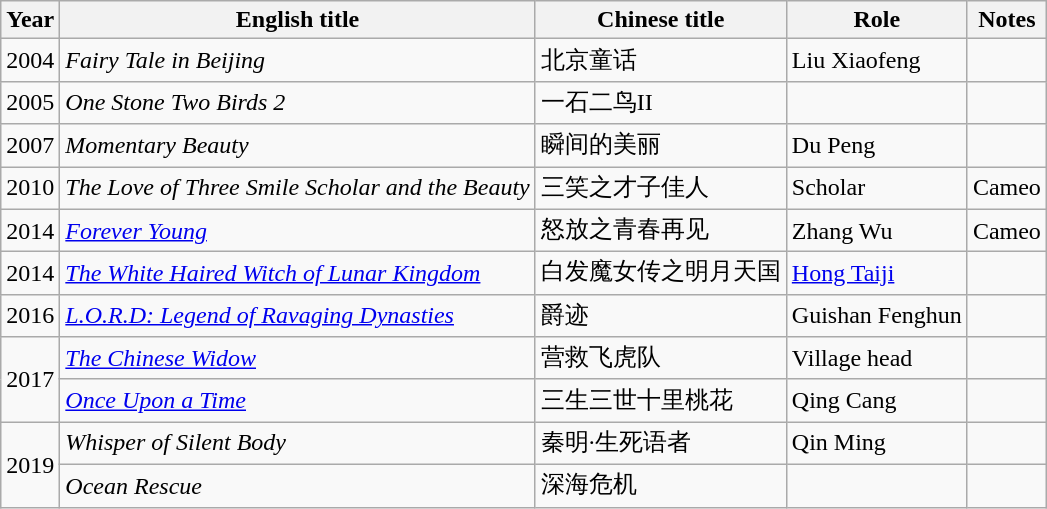<table class="wikitable sortable">
<tr>
<th>Year</th>
<th>English title</th>
<th>Chinese title</th>
<th>Role</th>
<th class="unsortable">Notes</th>
</tr>
<tr>
<td>2004</td>
<td><em>Fairy Tale in Beijing</em></td>
<td>北京童话</td>
<td>Liu Xiaofeng</td>
<td></td>
</tr>
<tr>
<td>2005</td>
<td><em>One Stone Two Birds 2</em></td>
<td>一石二鸟II</td>
<td></td>
<td></td>
</tr>
<tr>
<td>2007</td>
<td><em>Momentary Beauty</em></td>
<td>瞬间的美丽</td>
<td>Du Peng</td>
<td></td>
</tr>
<tr>
<td>2010</td>
<td><em>The Love of Three Smile Scholar and the Beauty</em></td>
<td>三笑之才子佳人</td>
<td>Scholar</td>
<td>Cameo</td>
</tr>
<tr>
<td>2014</td>
<td><em><a href='#'>Forever Young</a></em></td>
<td>怒放之青春再见</td>
<td>Zhang Wu</td>
<td>Cameo</td>
</tr>
<tr>
<td>2014</td>
<td><em><a href='#'>The White Haired Witch of Lunar Kingdom</a></em></td>
<td>白发魔女传之明月天国</td>
<td><a href='#'>Hong Taiji</a></td>
<td></td>
</tr>
<tr>
<td>2016</td>
<td><em><a href='#'>L.O.R.D: Legend of Ravaging Dynasties</a></em></td>
<td>爵迹</td>
<td>Guishan Fenghun</td>
<td></td>
</tr>
<tr>
<td rowspan=2>2017</td>
<td><em><a href='#'>The Chinese Widow</a></em></td>
<td>营救飞虎队</td>
<td>Village head</td>
<td></td>
</tr>
<tr>
<td><em><a href='#'>Once Upon a Time</a></em></td>
<td>三生三世十里桃花</td>
<td>Qing Cang</td>
<td></td>
</tr>
<tr>
<td rowspan=2>2019</td>
<td><em>Whisper of Silent Body</em></td>
<td>秦明·生死语者</td>
<td>Qin Ming</td>
<td></td>
</tr>
<tr>
<td><em>Ocean Rescue</em></td>
<td>深海危机</td>
<td></td>
<td></td>
</tr>
</table>
